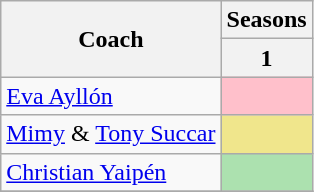<table class="wikitable">
<tr>
<th rowspan="2">Coach</th>
<th colspan="1">Seasons</th>
</tr>
<tr>
<th width="40">1</th>
</tr>
<tr>
<td><a href='#'>Eva Ayllón</a></td>
<td bgcolor="pink"></td>
</tr>
<tr>
<td><a href='#'>Mimy</a> & <a href='#'>Tony Succar</a></td>
<td bgcolor="khaki"></td>
</tr>
<tr>
<td><a href='#'>Christian Yaipén</a></td>
<td colspan="1" bgcolor="#ace1af"></td>
</tr>
<tr>
</tr>
</table>
